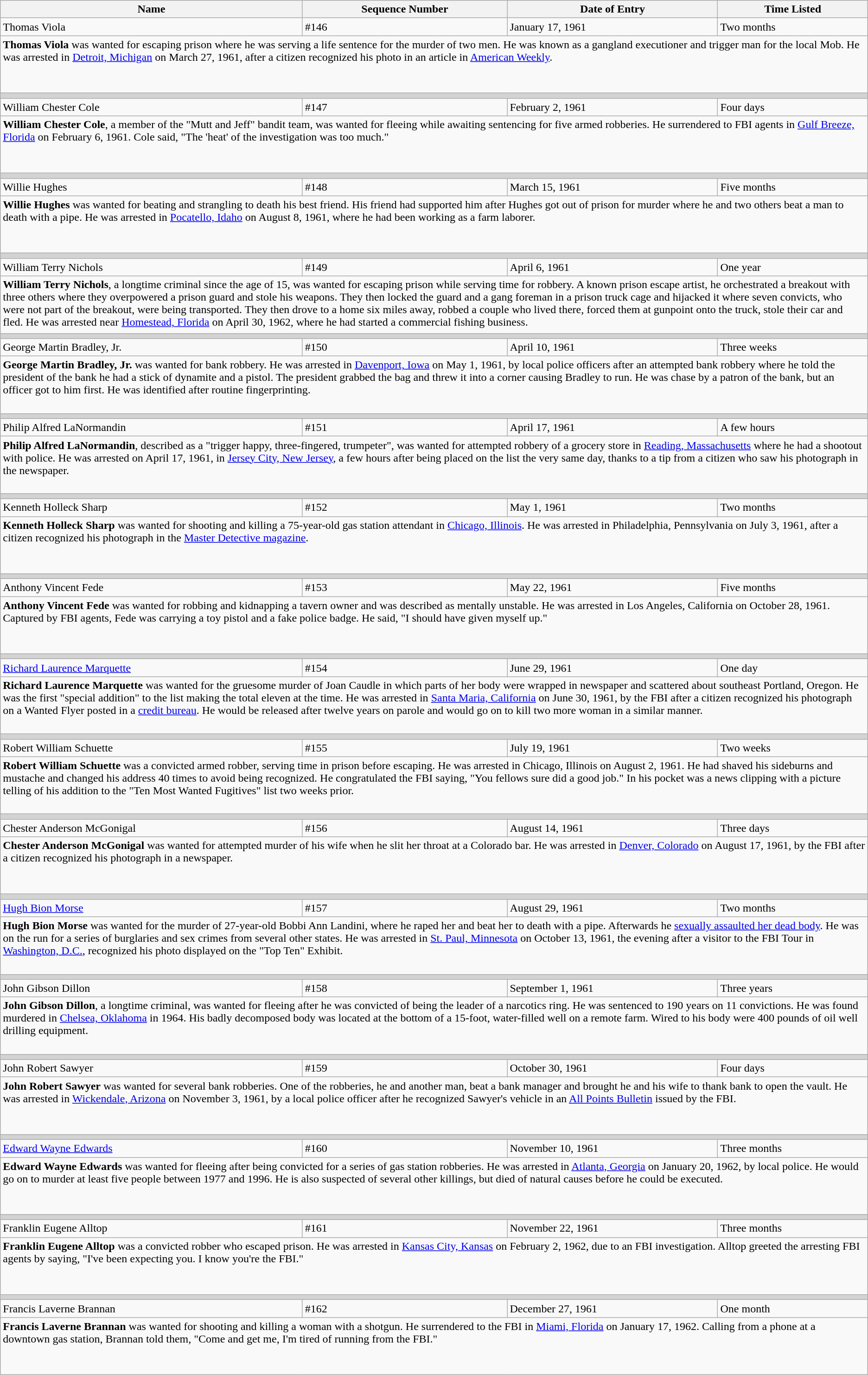<table class="wikitable">
<tr>
<th>Name</th>
<th>Sequence Number</th>
<th>Date of Entry</th>
<th>Time Listed</th>
</tr>
<tr>
<td height="10">Thomas Viola</td>
<td>#146</td>
<td>January 17, 1961</td>
<td>Two months</td>
</tr>
<tr>
<td colspan="4" height="75" valign="top"><strong>Thomas Viola</strong> was wanted for escaping prison where he was serving a life sentence for the murder of two men. He was known as a gangland executioner and trigger man for the local Mob. He was arrested in <a href='#'>Detroit, Michigan</a> on March 27, 1961, after a citizen recognized his photo in an article in <a href='#'>American Weekly</a>.</td>
</tr>
<tr>
<td colspan="4" style="background-color:lightgrey;"></td>
</tr>
<tr>
<td height="10">William Chester Cole</td>
<td>#147</td>
<td>February 2, 1961</td>
<td>Four days</td>
</tr>
<tr>
<td colspan="4" height="75" valign="top"><strong>William Chester Cole</strong>, a member of the "Mutt and Jeff" bandit team, was wanted for fleeing while awaiting sentencing for five armed robberies. He surrendered to FBI agents in <a href='#'>Gulf Breeze, Florida</a> on February 6, 1961. Cole said, "The 'heat' of the investigation was too much."</td>
</tr>
<tr>
<td colspan="4" style="background-color:lightgrey;"></td>
</tr>
<tr>
<td height="10">Willie Hughes</td>
<td>#148</td>
<td>March 15, 1961</td>
<td>Five months</td>
</tr>
<tr>
<td colspan="4" height="75" valign="top"><strong>Willie Hughes</strong> was wanted for beating and strangling to death his best friend. His friend had supported him after Hughes got out of prison for murder where he and two others beat a man to death with a pipe. He was arrested in <a href='#'>Pocatello, Idaho</a> on August 8, 1961, where he had been working as a farm laborer.</td>
</tr>
<tr>
<td colspan="4" style="background-color:lightgrey;"></td>
</tr>
<tr>
<td height="10">William Terry Nichols</td>
<td>#149</td>
<td>April 6, 1961</td>
<td>One year</td>
</tr>
<tr>
<td colspan="4" height="75" valign="top"><strong>William Terry Nichols</strong>, a longtime criminal since the age of 15, was wanted for escaping prison while serving time for robbery. A known prison escape artist, he orchestrated a breakout with three others where they overpowered a prison guard and stole his weapons. They then locked the guard and a gang foreman in a prison truck cage and hijacked it where seven convicts, who were not part of the breakout, were being transported. They then drove to a home six miles away, robbed a couple who lived there, forced them at gunpoint onto the truck, stole their car and fled. He was arrested near <a href='#'>Homestead, Florida</a> on April 30, 1962, where he had started a commercial fishing business.</td>
</tr>
<tr>
<td colspan="4" style="background-color:lightgrey;"></td>
</tr>
<tr>
<td height="10">George Martin Bradley, Jr.</td>
<td>#150</td>
<td>April 10, 1961</td>
<td>Three weeks</td>
</tr>
<tr>
<td colspan="4" height="75" valign="top"><strong>George Martin Bradley, Jr.</strong> was wanted for bank robbery. He was arrested in <a href='#'>Davenport, Iowa</a> on May 1, 1961, by local police officers after an attempted bank robbery where he told the president of the bank he had a stick of dynamite and a pistol. The president grabbed the bag and threw it into a corner causing Bradley to run. He was chase by a patron of the bank, but an officer got to him first. He was identified after routine fingerprinting.</td>
</tr>
<tr>
<td colspan="4" style="background-color:lightgrey;"></td>
</tr>
<tr>
<td height="10">Philip Alfred LaNormandin</td>
<td>#151</td>
<td>April 17, 1961</td>
<td>A few hours</td>
</tr>
<tr>
<td colspan="4" height="75" valign="top"><strong>Philip Alfred LaNormandin</strong>, described as a "trigger happy, three-fingered, trumpeter", was wanted for attempted robbery of a grocery store in <a href='#'>Reading, Massachusetts</a> where he had a shootout with police. He was arrested on April 17, 1961, in <a href='#'>Jersey City, New Jersey</a>, a few hours after being placed on the list the very same day, thanks to a tip from a citizen who saw his photograph in the newspaper.</td>
</tr>
<tr>
<td colspan="4" style="background-color:lightgrey;"></td>
</tr>
<tr>
<td height="10">Kenneth Holleck Sharp</td>
<td>#152</td>
<td>May 1, 1961</td>
<td>Two months</td>
</tr>
<tr>
<td colspan="4" height="75" valign="top"><strong>Kenneth Holleck Sharp</strong> was wanted for shooting and killing a 75-year-old gas station attendant in <a href='#'>Chicago, Illinois</a>. He was arrested in Philadelphia, Pennsylvania on July 3, 1961, after a citizen recognized his photograph in the <a href='#'>Master Detective magazine</a>.</td>
</tr>
<tr>
<td colspan="4" style="background-color:lightgrey;"></td>
</tr>
<tr>
<td height="10">Anthony Vincent Fede</td>
<td>#153</td>
<td>May 22, 1961</td>
<td>Five months</td>
</tr>
<tr>
<td colspan="4" height="75" valign="top"><strong>Anthony Vincent Fede</strong> was wanted for robbing and kidnapping a tavern owner and was described as mentally unstable. He was arrested in Los Angeles, California on October 28, 1961. Captured by FBI agents, Fede was carrying a toy pistol and a fake police badge. He said, "I should have given myself up."</td>
</tr>
<tr>
<td colspan="4" style="background-color:lightgrey;"></td>
</tr>
<tr>
<td height="10"><a href='#'>Richard Laurence Marquette</a></td>
<td>#154</td>
<td>June 29, 1961</td>
<td>One day</td>
</tr>
<tr>
<td colspan="4" height="75" valign="top"><strong>Richard Laurence Marquette</strong> was wanted for the gruesome murder of Joan Caudle in which parts of her body were wrapped in newspaper and scattered about southeast Portland, Oregon. He was the first "special addition" to the list making the total eleven at the time. He was arrested in <a href='#'>Santa Maria, California</a> on June 30, 1961, by the FBI after a citizen recognized his photograph on a Wanted Flyer posted in a <a href='#'>credit bureau</a>. He would be released after twelve years on parole and would go on to kill two more woman in a similar manner.</td>
</tr>
<tr>
<td colspan="4" style="background-color:lightgrey;"></td>
</tr>
<tr>
<td height="10">Robert William Schuette</td>
<td>#155</td>
<td>July 19, 1961</td>
<td>Two weeks</td>
</tr>
<tr>
<td colspan="4" height="75" valign="top"><strong>Robert William Schuette</strong> was a convicted armed robber, serving time in prison before escaping. He was arrested in Chicago, Illinois on August 2, 1961. He had shaved his sideburns and mustache and changed his address 40 times to avoid being recognized. He congratulated the FBI saying, "You fellows sure did a good job." In his pocket was a news clipping with a picture telling of his addition to the "Ten Most Wanted Fugitives" list two weeks prior.</td>
</tr>
<tr>
<td colspan="4" style="background-color:lightgrey;"></td>
</tr>
<tr>
<td height="10">Chester Anderson McGonigal</td>
<td>#156</td>
<td>August 14, 1961</td>
<td>Three days</td>
</tr>
<tr>
<td colspan="4" height="75" valign="top"><strong>Chester Anderson McGonigal</strong> was wanted for attempted murder of his wife when he slit her throat at a Colorado bar. He was arrested in <a href='#'>Denver, Colorado</a> on August 17, 1961, by the FBI after a citizen recognized his photograph in a newspaper.</td>
</tr>
<tr>
<td colspan="4" style="background-color:lightgrey;"></td>
</tr>
<tr>
<td height="10"><a href='#'>Hugh Bion Morse</a></td>
<td>#157</td>
<td>August 29, 1961</td>
<td>Two months</td>
</tr>
<tr>
<td colspan="4" height="75" valign="top"><strong>Hugh Bion Morse</strong> was wanted for the murder of 27-year-old Bobbi Ann Landini, where he raped her and beat her to death with a pipe. Afterwards he <a href='#'>sexually assaulted her dead body</a>. He was on the run for a series of burglaries and sex crimes from several other states. He was arrested in <a href='#'>St. Paul, Minnesota</a> on October 13, 1961, the evening after a visitor to the FBI Tour in <a href='#'>Washington, D.C.</a>, recognized his photo displayed on the "Top Ten" Exhibit.</td>
</tr>
<tr>
<td colspan="4" style="background-color:lightgrey;"></td>
</tr>
<tr>
<td height="10">John Gibson Dillon</td>
<td>#158</td>
<td>September 1, 1961</td>
<td>Three years</td>
</tr>
<tr>
<td colspan="4" height="75" valign="top"><strong>John Gibson Dillon</strong>, a longtime criminal, was wanted for fleeing after he was convicted of being the leader of a narcotics ring. He was sentenced to 190 years on 11 convictions. He was found murdered in <a href='#'>Chelsea, Oklahoma</a> in 1964. His badly decomposed body was located at the bottom of a 15-foot, water-filled well on a remote farm. Wired to his body were 400 pounds of oil well drilling equipment.</td>
</tr>
<tr>
<td colspan="4" style="background-color:lightgrey;"></td>
</tr>
<tr>
<td height="10">John Robert Sawyer</td>
<td>#159</td>
<td>October 30, 1961</td>
<td>Four days</td>
</tr>
<tr>
<td colspan="4" height="75" valign="top"><strong>John Robert Sawyer</strong> was wanted for several bank robberies. One of the robberies, he and another man, beat a bank manager and brought he and his wife to thank bank to open the vault. He was arrested in <a href='#'>Wickendale, Arizona</a> on November 3, 1961, by a local police officer after he recognized Sawyer's vehicle in an <a href='#'>All Points Bulletin</a> issued by the FBI.</td>
</tr>
<tr>
<td colspan="4" style="background-color:lightgrey;"></td>
</tr>
<tr>
<td height="10"><a href='#'>Edward Wayne Edwards</a></td>
<td>#160</td>
<td>November 10, 1961</td>
<td>Three months</td>
</tr>
<tr>
<td colspan="4" height="75" valign="top"><strong>Edward Wayne Edwards</strong> was wanted for fleeing after being convicted for a series of gas station robberies. He was arrested in <a href='#'>Atlanta, Georgia</a> on January 20, 1962, by local police. He would go on to murder at least five people between 1977 and 1996. He is also suspected of several other killings, but died of natural causes before he could be executed.</td>
</tr>
<tr>
<td colspan="4" style="background-color:lightgrey;"></td>
</tr>
<tr>
<td height="10">Franklin Eugene Alltop</td>
<td>#161</td>
<td>November 22, 1961</td>
<td>Three months</td>
</tr>
<tr>
<td colspan="4" height="75" valign="top"><strong>Franklin Eugene Alltop</strong> was a convicted robber who escaped prison. He was arrested in <a href='#'>Kansas City, Kansas</a> on February 2, 1962, due to an FBI investigation. Alltop greeted the arresting FBI agents by saying, "I've been expecting you. I know you're the FBI."</td>
</tr>
<tr>
<td colspan="4" style="background-color:lightgrey;"></td>
</tr>
<tr>
<td height="10">Francis Laverne Brannan</td>
<td>#162</td>
<td>December 27, 1961</td>
<td>One month</td>
</tr>
<tr>
<td colspan="4" height="75" valign="top"><strong>Francis Laverne Brannan</strong> was wanted for shooting and killing a woman with a shotgun. He surrendered to the FBI in <a href='#'>Miami, Florida</a> on January 17, 1962. Calling from a phone at a downtown gas station, Brannan told them, "Come and get me, I'm tired of running from the FBI."</td>
</tr>
</table>
